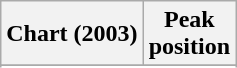<table class="wikitable sortable">
<tr>
<th>Chart (2003)</th>
<th>Peak<br>position</th>
</tr>
<tr>
</tr>
<tr>
</tr>
<tr>
</tr>
<tr>
</tr>
</table>
